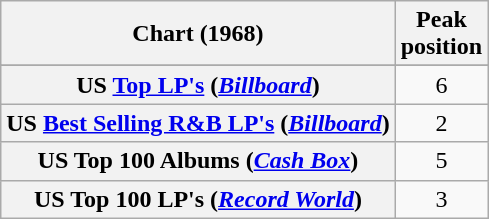<table class="wikitable sortable plainrowheaders" style="text-align:center">
<tr>
<th scope="col">Chart (1968)</th>
<th scope="col">Peak<br>position</th>
</tr>
<tr>
</tr>
<tr>
<th scope="row">US <a href='#'>Top LP's</a> (<em><a href='#'>Billboard</a></em>)</th>
<td>6</td>
</tr>
<tr>
<th scope="row">US <a href='#'>Best Selling R&B LP's</a> (<em><a href='#'>Billboard</a></em>)</th>
<td>2</td>
</tr>
<tr>
<th scope="row">US Top 100 Albums (<em><a href='#'>Cash Box</a></em>)</th>
<td>5</td>
</tr>
<tr>
<th scope="row">US Top 100 LP's (<em><a href='#'>Record World</a></em>)</th>
<td>3</td>
</tr>
</table>
